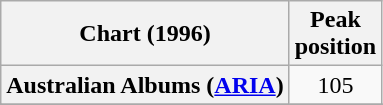<table class="wikitable sortable plainrowheaders" style="text-align:center">
<tr>
<th scope="col">Chart (1996)</th>
<th scope="col">Peak<br> position</th>
</tr>
<tr>
<th scope="row">Australian Albums (<a href='#'>ARIA</a>)</th>
<td align="center">105</td>
</tr>
<tr>
</tr>
<tr>
</tr>
<tr>
</tr>
<tr>
</tr>
<tr>
</tr>
<tr>
</tr>
<tr>
</tr>
<tr>
</tr>
</table>
